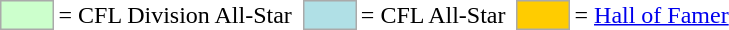<table>
<tr>
<td style="background-color:#CCFFCC; border:1px solid #aaaaaa; width:2em;"></td>
<td>= CFL Division All-Star</td>
<td></td>
<td style="background-color:#B0E0E6; border:1px solid #aaaaaa; width:2em;"></td>
<td>= CFL All-Star</td>
<td></td>
<td style="background-color:#FFCC00; border:1px solid #aaaaaa; width:2em;"></td>
<td>= <a href='#'>Hall of Famer</a></td>
</tr>
</table>
